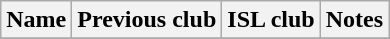<table class="wikitable sortable">
<tr>
<th>Name</th>
<th>Previous club</th>
<th>ISL club</th>
<th>Notes</th>
</tr>
<tr>
</tr>
</table>
